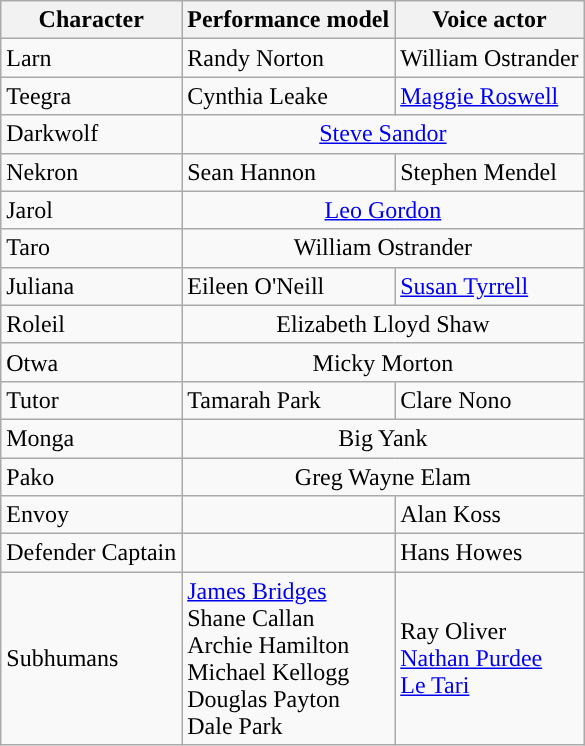<table class="wikitable">
<tr>
<th>Character</th>
<th>Performance model</th>
<th>Voice actor</th>
</tr>
<tr>
<td>Larn</td>
<td>Randy Norton</td>
<td>William Ostrander</td>
</tr>
<tr>
<td>Teegra</td>
<td>Cynthia Leake</td>
<td><a href='#'>Maggie Roswell</a></td>
</tr>
<tr>
<td>Darkwolf</td>
<td colspan="2" style="text-align: center"><a href='#'>Steve Sandor</a></td>
</tr>
<tr>
<td>Nekron</td>
<td>Sean Hannon</td>
<td>Stephen Mendel</td>
</tr>
<tr>
<td>Jarol</td>
<td colspan="2" style="text-align: center"><a href='#'>Leo Gordon</a></td>
</tr>
<tr>
<td>Taro</td>
<td colspan="2" style="text-align: center">William Ostrander</td>
</tr>
<tr>
<td>Juliana</td>
<td>Eileen O'Neill</td>
<td><a href='#'>Susan Tyrrell</a></td>
</tr>
<tr>
<td>Roleil</td>
<td colspan="2" style="text-align: center">Elizabeth Lloyd Shaw</td>
</tr>
<tr>
<td>Otwa</td>
<td colspan="2" style="text-align: center">Micky Morton</td>
</tr>
<tr>
<td>Tutor</td>
<td>Tamarah Park</td>
<td>Clare Nono</td>
</tr>
<tr>
<td>Monga</td>
<td colspan="2" style="text-align: center">Big Yank</td>
</tr>
<tr>
<td>Pako</td>
<td colspan="2" style="text-align: center">Greg Wayne Elam</td>
</tr>
<tr>
<td>Envoy</td>
<td></td>
<td>Alan Koss</td>
</tr>
<tr>
<td>Defender Captain</td>
<td></td>
<td>Hans Howes</td>
</tr>
<tr>
<td>Subhumans</td>
<td><a href='#'>James Bridges</a><br>Shane Callan<br>Archie Hamilton<br>Michael Kellogg<br>Douglas Payton<br>Dale Park</td>
<td>Ray Oliver<br><a href='#'>Nathan Purdee</a><br><a href='#'>Le Tari</a></td>
</tr>
</table>
